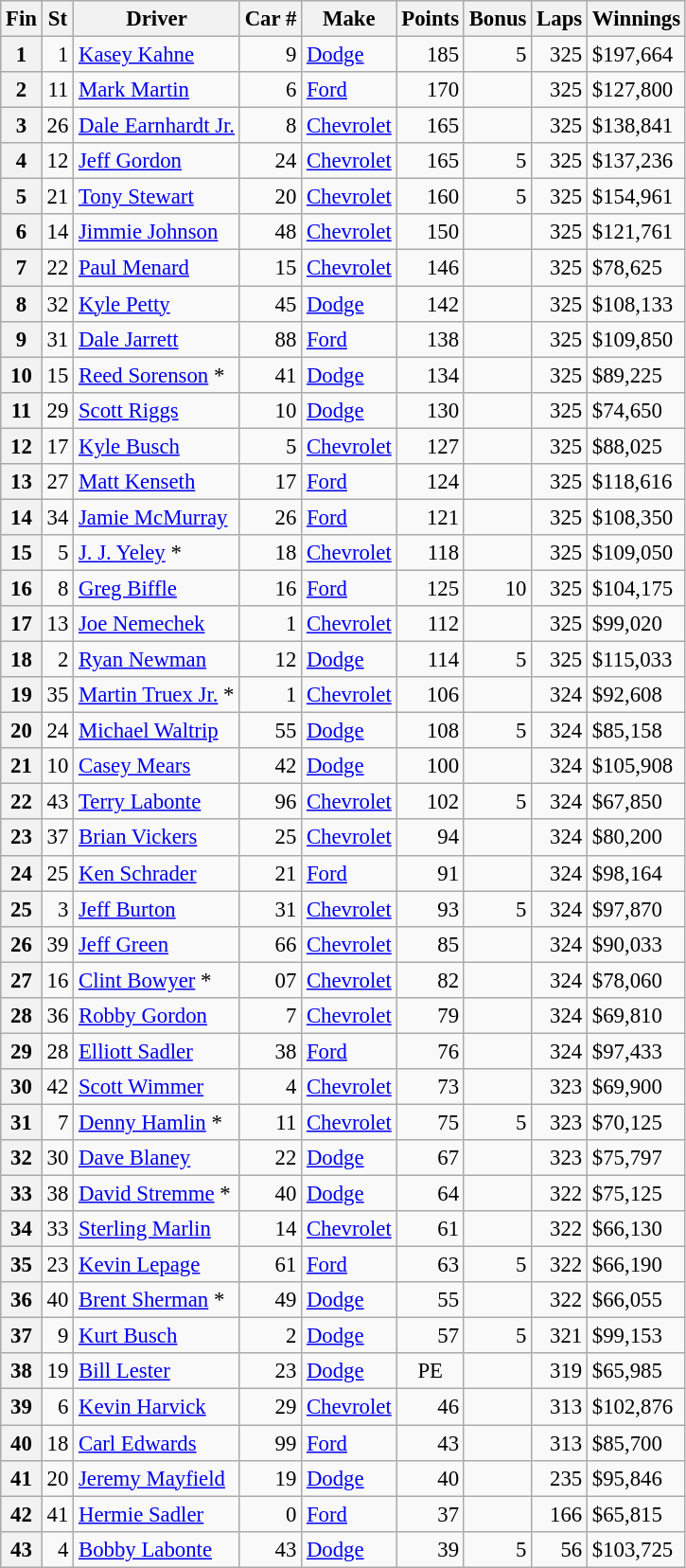<table class="wikitable" style="font-size: 95%;">
<tr>
<th>Fin</th>
<th>St</th>
<th>Driver</th>
<th>Car #</th>
<th>Make</th>
<th>Points</th>
<th>Bonus</th>
<th>Laps</th>
<th>Winnings</th>
</tr>
<tr>
<th>1</th>
<td align="right">1</td>
<td><a href='#'>Kasey Kahne</a></td>
<td align="right">9</td>
<td><a href='#'>Dodge</a></td>
<td align="right">185</td>
<td align="right">5</td>
<td align="right">325</td>
<td>$197,664</td>
</tr>
<tr>
<th>2</th>
<td align="right">11</td>
<td><a href='#'>Mark Martin</a></td>
<td align="right">6</td>
<td><a href='#'>Ford</a></td>
<td align="right">170</td>
<td></td>
<td align="right">325</td>
<td>$127,800</td>
</tr>
<tr>
<th>3</th>
<td align="right">26</td>
<td><a href='#'>Dale Earnhardt Jr.</a></td>
<td align="right">8</td>
<td><a href='#'>Chevrolet</a></td>
<td align="right">165</td>
<td></td>
<td align="right">325</td>
<td>$138,841</td>
</tr>
<tr>
<th>4</th>
<td align="right">12</td>
<td><a href='#'>Jeff Gordon</a></td>
<td align="right">24</td>
<td><a href='#'>Chevrolet</a></td>
<td align="right">165</td>
<td align="right">5</td>
<td align="right">325</td>
<td>$137,236</td>
</tr>
<tr>
<th>5</th>
<td align="right">21</td>
<td><a href='#'>Tony Stewart</a></td>
<td align="right">20</td>
<td><a href='#'>Chevrolet</a></td>
<td align="right">160</td>
<td align="right">5</td>
<td align="right">325</td>
<td>$154,961</td>
</tr>
<tr>
<th>6</th>
<td align="right">14</td>
<td><a href='#'>Jimmie Johnson</a></td>
<td align="right">48</td>
<td><a href='#'>Chevrolet</a></td>
<td align="right">150</td>
<td></td>
<td align="right">325</td>
<td>$121,761</td>
</tr>
<tr>
<th>7</th>
<td align="right">22</td>
<td><a href='#'>Paul Menard</a></td>
<td align="right">15</td>
<td><a href='#'>Chevrolet</a></td>
<td align="right">146</td>
<td></td>
<td align="right">325</td>
<td>$78,625</td>
</tr>
<tr>
<th>8</th>
<td align="right">32</td>
<td><a href='#'>Kyle Petty</a></td>
<td align="right">45</td>
<td><a href='#'>Dodge</a></td>
<td align="right">142</td>
<td></td>
<td align="right">325</td>
<td>$108,133</td>
</tr>
<tr>
<th>9</th>
<td align="right">31</td>
<td><a href='#'>Dale Jarrett</a></td>
<td align="right">88</td>
<td><a href='#'>Ford</a></td>
<td align="right">138</td>
<td></td>
<td align="right">325</td>
<td>$109,850</td>
</tr>
<tr>
<th>10</th>
<td align="right">15</td>
<td><a href='#'>Reed Sorenson</a> *</td>
<td align="right">41</td>
<td><a href='#'>Dodge</a></td>
<td align="right">134</td>
<td></td>
<td align="right">325</td>
<td>$89,225</td>
</tr>
<tr>
<th>11</th>
<td align="right">29</td>
<td><a href='#'>Scott Riggs</a></td>
<td align="right">10</td>
<td><a href='#'>Dodge</a></td>
<td align="right">130</td>
<td></td>
<td align="right">325</td>
<td>$74,650</td>
</tr>
<tr>
<th>12</th>
<td align="right">17</td>
<td><a href='#'>Kyle Busch</a></td>
<td align="right">5</td>
<td><a href='#'>Chevrolet</a></td>
<td align="right">127</td>
<td></td>
<td align="right">325</td>
<td>$88,025</td>
</tr>
<tr>
<th>13</th>
<td align="right">27</td>
<td><a href='#'>Matt Kenseth</a></td>
<td align="right">17</td>
<td><a href='#'>Ford</a></td>
<td align="right">124</td>
<td></td>
<td align="right">325</td>
<td>$118,616</td>
</tr>
<tr>
<th>14</th>
<td align="right">34</td>
<td><a href='#'>Jamie McMurray</a></td>
<td align="right">26</td>
<td><a href='#'>Ford</a></td>
<td align="right">121</td>
<td></td>
<td align="right">325</td>
<td>$108,350</td>
</tr>
<tr>
<th>15</th>
<td align="right">5</td>
<td><a href='#'>J. J. Yeley</a> *</td>
<td align="right">18</td>
<td><a href='#'>Chevrolet</a></td>
<td align="right">118</td>
<td></td>
<td align="right">325</td>
<td>$109,050</td>
</tr>
<tr>
<th>16</th>
<td align="right">8</td>
<td><a href='#'>Greg Biffle</a></td>
<td align="right">16</td>
<td><a href='#'>Ford</a></td>
<td align="right">125</td>
<td align="right">10</td>
<td align="right">325</td>
<td>$104,175</td>
</tr>
<tr>
<th>17</th>
<td align="right">13</td>
<td><a href='#'>Joe Nemechek</a></td>
<td align="right">1</td>
<td><a href='#'>Chevrolet</a></td>
<td align="right">112</td>
<td></td>
<td align="right">325</td>
<td>$99,020</td>
</tr>
<tr>
<th>18</th>
<td align="right">2</td>
<td><a href='#'>Ryan Newman</a></td>
<td align="right">12</td>
<td><a href='#'>Dodge</a></td>
<td align="right">114</td>
<td align="right">5</td>
<td align="right">325</td>
<td>$115,033</td>
</tr>
<tr>
<th>19</th>
<td align="right">35</td>
<td><a href='#'>Martin Truex Jr.</a> *</td>
<td align="right">1</td>
<td><a href='#'>Chevrolet</a></td>
<td align="right">106</td>
<td></td>
<td align="right">324</td>
<td>$92,608</td>
</tr>
<tr>
<th>20</th>
<td align="right">24</td>
<td><a href='#'>Michael Waltrip</a></td>
<td align="right">55</td>
<td><a href='#'>Dodge</a></td>
<td align="right">108</td>
<td align="right">5</td>
<td align="right">324</td>
<td>$85,158</td>
</tr>
<tr>
<th>21</th>
<td align="right">10</td>
<td><a href='#'>Casey Mears</a></td>
<td align="right">42</td>
<td><a href='#'>Dodge</a></td>
<td align="right">100</td>
<td></td>
<td align="right">324</td>
<td>$105,908</td>
</tr>
<tr>
<th>22</th>
<td align="right">43</td>
<td><a href='#'>Terry Labonte</a></td>
<td align="right">96</td>
<td><a href='#'>Chevrolet</a></td>
<td align="right">102</td>
<td align="right">5</td>
<td align="right">324</td>
<td>$67,850</td>
</tr>
<tr>
<th>23</th>
<td align="right">37</td>
<td><a href='#'>Brian Vickers</a></td>
<td align="right">25</td>
<td><a href='#'>Chevrolet</a></td>
<td align="right">94</td>
<td></td>
<td align="right">324</td>
<td>$80,200</td>
</tr>
<tr>
<th>24</th>
<td align="right">25</td>
<td><a href='#'>Ken Schrader</a></td>
<td align="right">21</td>
<td><a href='#'>Ford</a></td>
<td align="right">91</td>
<td></td>
<td align="right">324</td>
<td>$98,164</td>
</tr>
<tr>
<th>25</th>
<td align="right">3</td>
<td><a href='#'>Jeff Burton</a></td>
<td align="right">31</td>
<td><a href='#'>Chevrolet</a></td>
<td align="right">93</td>
<td align="right">5</td>
<td align="right">324</td>
<td>$97,870</td>
</tr>
<tr>
<th>26</th>
<td align="right">39</td>
<td><a href='#'>Jeff Green</a></td>
<td align="right">66</td>
<td><a href='#'>Chevrolet</a></td>
<td align="right">85</td>
<td></td>
<td align="right">324</td>
<td>$90,033</td>
</tr>
<tr>
<th>27</th>
<td align="right">16</td>
<td><a href='#'>Clint Bowyer</a> *</td>
<td align="right">07</td>
<td><a href='#'>Chevrolet</a></td>
<td align="right">82</td>
<td></td>
<td align="right">324</td>
<td>$78,060</td>
</tr>
<tr>
<th>28</th>
<td align="right">36</td>
<td><a href='#'>Robby Gordon</a></td>
<td align="right">7</td>
<td><a href='#'>Chevrolet</a></td>
<td align="right">79</td>
<td></td>
<td align="right">324</td>
<td>$69,810</td>
</tr>
<tr>
<th>29</th>
<td align="right">28</td>
<td><a href='#'>Elliott Sadler</a></td>
<td align="right">38</td>
<td><a href='#'>Ford</a></td>
<td align="right">76</td>
<td></td>
<td align="right">324</td>
<td>$97,433</td>
</tr>
<tr>
<th>30</th>
<td align="right">42</td>
<td><a href='#'>Scott Wimmer</a></td>
<td align="right">4</td>
<td><a href='#'>Chevrolet</a></td>
<td align="right">73</td>
<td></td>
<td align="right">323</td>
<td>$69,900</td>
</tr>
<tr>
<th>31</th>
<td align="right">7</td>
<td><a href='#'>Denny Hamlin</a> *</td>
<td align="right">11</td>
<td><a href='#'>Chevrolet</a></td>
<td align="right">75</td>
<td align="right">5</td>
<td align="right">323</td>
<td>$70,125</td>
</tr>
<tr>
<th>32</th>
<td align="right">30</td>
<td><a href='#'>Dave Blaney</a></td>
<td align="right">22</td>
<td><a href='#'>Dodge</a></td>
<td align="right">67</td>
<td></td>
<td align="right">323</td>
<td>$75,797</td>
</tr>
<tr>
<th>33</th>
<td align="right">38</td>
<td><a href='#'>David Stremme</a> *</td>
<td align="right">40</td>
<td><a href='#'>Dodge</a></td>
<td align="right">64</td>
<td></td>
<td align="right">322</td>
<td>$75,125</td>
</tr>
<tr>
<th>34</th>
<td align="right">33</td>
<td><a href='#'>Sterling Marlin</a></td>
<td align="right">14</td>
<td><a href='#'>Chevrolet</a></td>
<td align="right">61</td>
<td></td>
<td align="right">322</td>
<td>$66,130</td>
</tr>
<tr>
<th>35</th>
<td align="right">23</td>
<td><a href='#'>Kevin Lepage</a></td>
<td align="right">61</td>
<td><a href='#'>Ford</a></td>
<td align="right">63</td>
<td align="right">5</td>
<td align="right">322</td>
<td>$66,190</td>
</tr>
<tr>
<th>36</th>
<td align="right">40</td>
<td><a href='#'>Brent Sherman</a> *</td>
<td align="right">49</td>
<td><a href='#'>Dodge</a></td>
<td align="right">55</td>
<td></td>
<td align="right">322</td>
<td>$66,055</td>
</tr>
<tr>
<th>37</th>
<td align="right">9</td>
<td><a href='#'>Kurt Busch</a></td>
<td align="right">2</td>
<td><a href='#'>Dodge</a></td>
<td align="right">57</td>
<td align="right">5</td>
<td align="right">321</td>
<td>$99,153</td>
</tr>
<tr>
<th>38</th>
<td align="right">19</td>
<td><a href='#'>Bill Lester</a></td>
<td align="right">23</td>
<td><a href='#'>Dodge</a></td>
<td align="center">PE</td>
<td></td>
<td align="right">319</td>
<td>$65,985</td>
</tr>
<tr>
<th>39</th>
<td align="right">6</td>
<td><a href='#'>Kevin Harvick</a></td>
<td align="right">29</td>
<td><a href='#'>Chevrolet</a></td>
<td align="right">46</td>
<td></td>
<td align="right">313</td>
<td>$102,876</td>
</tr>
<tr>
<th>40</th>
<td align="right">18</td>
<td><a href='#'>Carl Edwards</a></td>
<td align="right">99</td>
<td><a href='#'>Ford</a></td>
<td align="right">43</td>
<td></td>
<td align="right">313</td>
<td>$85,700</td>
</tr>
<tr>
<th>41</th>
<td align="right">20</td>
<td><a href='#'>Jeremy Mayfield</a></td>
<td align="right">19</td>
<td><a href='#'>Dodge</a></td>
<td align="right">40</td>
<td></td>
<td align="right">235</td>
<td>$95,846</td>
</tr>
<tr>
<th>42</th>
<td align="right">41</td>
<td><a href='#'>Hermie Sadler</a></td>
<td align="right">0</td>
<td><a href='#'>Ford</a></td>
<td align="right">37</td>
<td></td>
<td align="right">166</td>
<td>$65,815</td>
</tr>
<tr>
<th>43</th>
<td align="right">4</td>
<td><a href='#'>Bobby Labonte</a></td>
<td align="right">43</td>
<td><a href='#'>Dodge</a></td>
<td align="right">39</td>
<td align="right">5</td>
<td align="right">56</td>
<td>$103,725</td>
</tr>
</table>
